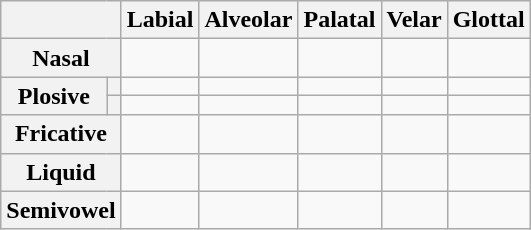<table class="wikitable" style="text-align:center;">
<tr>
<th colspan="2"></th>
<th>Labial</th>
<th>Alveolar</th>
<th>Palatal</th>
<th>Velar</th>
<th>Glottal</th>
</tr>
<tr>
<th colspan="2">Nasal</th>
<td></td>
<td></td>
<td></td>
<td></td>
<td></td>
</tr>
<tr>
<th rowspan="2">Plosive</th>
<th></th>
<td></td>
<td></td>
<td></td>
<td></td>
<td></td>
</tr>
<tr>
<th></th>
<td></td>
<td></td>
<td></td>
<td></td>
<td></td>
</tr>
<tr>
<th colspan="2">Fricative</th>
<td></td>
<td></td>
<td></td>
<td></td>
<td></td>
</tr>
<tr>
<th colspan="2">Liquid</th>
<td></td>
<td></td>
<td></td>
<td></td>
<td></td>
</tr>
<tr>
<th colspan="2">Semivowel</th>
<td></td>
<td></td>
<td></td>
<td></td>
<td></td>
</tr>
</table>
